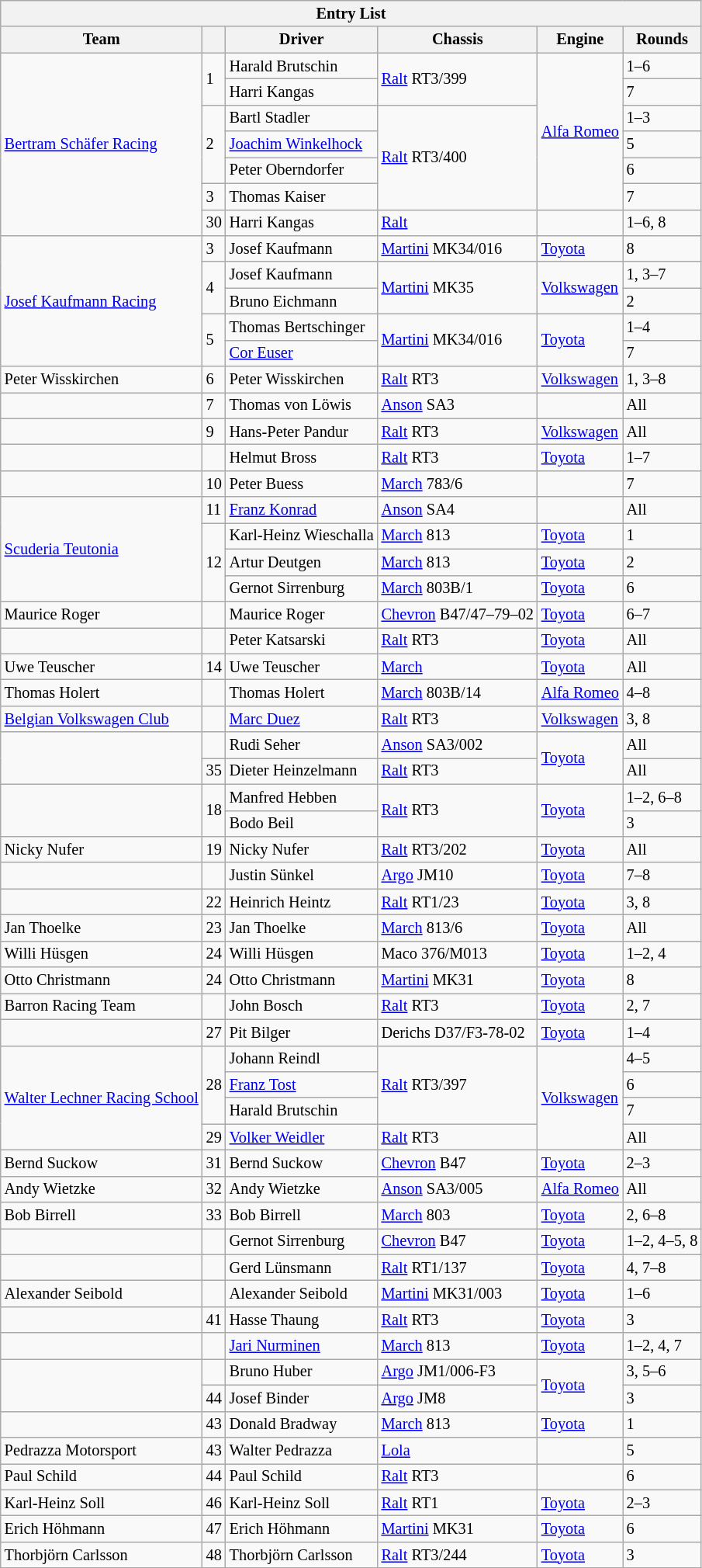<table class="wikitable" style="font-size: 85%;">
<tr>
<th colspan=7>Entry List</th>
</tr>
<tr>
<th>Team</th>
<th></th>
<th>Driver</th>
<th>Chassis</th>
<th>Engine</th>
<th>Rounds</th>
</tr>
<tr>
<td rowspan=7> <a href='#'>Bertram Schäfer Racing</a></td>
<td rowspan=2>1</td>
<td> Harald Brutschin</td>
<td rowspan=2><a href='#'>Ralt</a> RT3/399</td>
<td rowspan=6><a href='#'>Alfa Romeo</a></td>
<td>1–6</td>
</tr>
<tr>
<td> Harri Kangas</td>
<td>7</td>
</tr>
<tr>
<td rowspan=3>2</td>
<td> Bartl Stadler</td>
<td rowspan=4><a href='#'>Ralt</a> RT3/400</td>
<td>1–3</td>
</tr>
<tr>
<td> <a href='#'>Joachim Winkelhock</a></td>
<td>5</td>
</tr>
<tr>
<td> Peter Oberndorfer</td>
<td>6</td>
</tr>
<tr>
<td>3</td>
<td> Thomas Kaiser</td>
<td>7</td>
</tr>
<tr>
<td>30</td>
<td> Harri Kangas</td>
<td><a href='#'>Ralt</a> </td>
<td></td>
<td>1–6, 8</td>
</tr>
<tr>
<td rowspan=5> <a href='#'>Josef Kaufmann Racing</a></td>
<td>3</td>
<td> Josef Kaufmann</td>
<td><a href='#'>Martini</a> MK34/016</td>
<td><a href='#'>Toyota</a></td>
<td>8</td>
</tr>
<tr>
<td rowspan=2>4</td>
<td> Josef Kaufmann</td>
<td rowspan=2><a href='#'>Martini</a> MK35</td>
<td rowspan=2><a href='#'>Volkswagen</a></td>
<td>1, 3–7</td>
</tr>
<tr>
<td> Bruno Eichmann</td>
<td>2</td>
</tr>
<tr>
<td rowspan=2>5</td>
<td> Thomas Bertschinger</td>
<td rowspan=2><a href='#'>Martini</a> MK34/016</td>
<td rowspan=2><a href='#'>Toyota</a></td>
<td>1–4</td>
</tr>
<tr>
<td> <a href='#'>Cor Euser</a></td>
<td>7</td>
</tr>
<tr>
<td> Peter Wisskirchen</td>
<td>6</td>
<td> Peter Wisskirchen</td>
<td><a href='#'>Ralt</a> RT3</td>
<td><a href='#'>Volkswagen</a></td>
<td>1, 3–8</td>
</tr>
<tr>
<td> </td>
<td>7</td>
<td> Thomas von Löwis</td>
<td><a href='#'>Anson</a> SA3</td>
<td></td>
<td>All</td>
</tr>
<tr>
<td> </td>
<td>9</td>
<td> Hans-Peter Pandur</td>
<td><a href='#'>Ralt</a> RT3</td>
<td><a href='#'>Volkswagen</a></td>
<td>All</td>
</tr>
<tr>
<td> </td>
<td></td>
<td> Helmut Bross</td>
<td><a href='#'>Ralt</a> RT3</td>
<td><a href='#'>Toyota</a></td>
<td>1–7</td>
</tr>
<tr>
<td> </td>
<td>10</td>
<td> Peter Buess</td>
<td><a href='#'>March</a> 783/6</td>
<td></td>
<td>7</td>
</tr>
<tr>
<td rowspan=4> <a href='#'>Scuderia Teutonia</a></td>
<td>11</td>
<td> <a href='#'>Franz Konrad</a></td>
<td><a href='#'>Anson</a> SA4</td>
<td></td>
<td>All</td>
</tr>
<tr>
<td rowspan=3>12</td>
<td> Karl-Heinz Wieschalla</td>
<td><a href='#'>March</a> 813</td>
<td><a href='#'>Toyota</a></td>
<td>1</td>
</tr>
<tr>
<td> Artur Deutgen</td>
<td><a href='#'>March</a> 813</td>
<td><a href='#'>Toyota</a></td>
<td>2</td>
</tr>
<tr>
<td> Gernot Sirrenburg</td>
<td><a href='#'>March</a> 803B/1</td>
<td><a href='#'>Toyota</a></td>
<td>6</td>
</tr>
<tr>
<td> Maurice Roger</td>
<td></td>
<td> Maurice Roger</td>
<td><a href='#'>Chevron</a> B47/47–79–02</td>
<td><a href='#'>Toyota</a></td>
<td>6–7</td>
</tr>
<tr>
<td> </td>
<td></td>
<td> Peter Katsarski</td>
<td><a href='#'>Ralt</a> RT3</td>
<td><a href='#'>Toyota</a></td>
<td>All</td>
</tr>
<tr>
<td> Uwe Teuscher</td>
<td>14</td>
<td> Uwe Teuscher</td>
<td><a href='#'>March</a> </td>
<td><a href='#'>Toyota</a></td>
<td>All</td>
</tr>
<tr>
<td> Thomas Holert</td>
<td></td>
<td> Thomas Holert</td>
<td><a href='#'>March</a> 803B/14</td>
<td><a href='#'>Alfa Romeo</a></td>
<td>4–8</td>
</tr>
<tr>
<td> <a href='#'>Belgian Volkswagen Club</a></td>
<td></td>
<td> <a href='#'>Marc Duez</a></td>
<td><a href='#'>Ralt</a> RT3</td>
<td><a href='#'>Volkswagen</a></td>
<td>3, 8</td>
</tr>
<tr>
<td rowspan=2> </td>
<td></td>
<td> Rudi Seher</td>
<td><a href='#'>Anson</a> SA3/002</td>
<td rowspan=2><a href='#'>Toyota</a></td>
<td>All</td>
</tr>
<tr>
<td>35</td>
<td> Dieter Heinzelmann</td>
<td><a href='#'>Ralt</a> RT3</td>
<td>All</td>
</tr>
<tr>
<td rowspan=2> </td>
<td rowspan=2>18</td>
<td> Manfred Hebben</td>
<td rowspan=2><a href='#'>Ralt</a> RT3</td>
<td rowspan=2><a href='#'>Toyota</a></td>
<td>1–2, 6–8</td>
</tr>
<tr>
<td> Bodo Beil</td>
<td>3</td>
</tr>
<tr>
<td> Nicky Nufer</td>
<td>19</td>
<td> Nicky Nufer</td>
<td><a href='#'>Ralt</a> RT3/202</td>
<td><a href='#'>Toyota</a></td>
<td>All</td>
</tr>
<tr>
<td> </td>
<td></td>
<td> Justin Sünkel</td>
<td><a href='#'>Argo</a> JM10</td>
<td><a href='#'>Toyota</a></td>
<td>7–8</td>
</tr>
<tr>
<td> </td>
<td>22</td>
<td> Heinrich Heintz</td>
<td><a href='#'>Ralt</a> RT1/23</td>
<td><a href='#'>Toyota</a></td>
<td>3, 8</td>
</tr>
<tr>
<td> Jan Thoelke</td>
<td>23</td>
<td> Jan Thoelke</td>
<td><a href='#'>March</a> 813/6</td>
<td><a href='#'>Toyota</a></td>
<td>All</td>
</tr>
<tr>
<td> Willi Hüsgen</td>
<td>24</td>
<td> Willi Hüsgen</td>
<td>Maco 376/M013</td>
<td><a href='#'>Toyota</a></td>
<td>1–2, 4</td>
</tr>
<tr>
<td> Otto Christmann</td>
<td>24</td>
<td> Otto Christmann</td>
<td><a href='#'>Martini</a> MK31</td>
<td><a href='#'>Toyota</a></td>
<td>8</td>
</tr>
<tr>
<td> Barron Racing Team</td>
<td></td>
<td> John Bosch</td>
<td><a href='#'>Ralt</a> RT3</td>
<td><a href='#'>Toyota</a></td>
<td>2, 7</td>
</tr>
<tr>
<td> </td>
<td>27</td>
<td> Pit Bilger</td>
<td>Derichs D37/F3-78-02</td>
<td><a href='#'>Toyota</a></td>
<td>1–4</td>
</tr>
<tr>
<td rowspan=4> <a href='#'>Walter Lechner Racing School</a></td>
<td rowspan=3>28</td>
<td> Johann Reindl</td>
<td rowspan=3><a href='#'>Ralt</a> RT3/397</td>
<td rowspan=4><a href='#'>Volkswagen</a></td>
<td>4–5</td>
</tr>
<tr>
<td> <a href='#'>Franz Tost</a></td>
<td>6</td>
</tr>
<tr>
<td> Harald Brutschin</td>
<td>7</td>
</tr>
<tr>
<td>29</td>
<td> <a href='#'>Volker Weidler</a></td>
<td><a href='#'>Ralt</a> RT3</td>
<td>All</td>
</tr>
<tr>
<td> Bernd Suckow</td>
<td>31</td>
<td> Bernd Suckow</td>
<td><a href='#'>Chevron</a> B47</td>
<td><a href='#'>Toyota</a></td>
<td>2–3</td>
</tr>
<tr>
<td> Andy Wietzke</td>
<td>32</td>
<td> Andy Wietzke</td>
<td><a href='#'>Anson</a> SA3/005</td>
<td><a href='#'>Alfa Romeo</a></td>
<td>All</td>
</tr>
<tr>
<td> Bob Birrell</td>
<td>33</td>
<td> Bob Birrell</td>
<td><a href='#'>March</a> 803</td>
<td><a href='#'>Toyota</a></td>
<td>2, 6–8</td>
</tr>
<tr>
<td> </td>
<td></td>
<td> Gernot Sirrenburg</td>
<td><a href='#'>Chevron</a> B47</td>
<td><a href='#'>Toyota</a></td>
<td>1–2, 4–5, 8</td>
</tr>
<tr>
<td> </td>
<td></td>
<td> Gerd Lünsmann</td>
<td><a href='#'>Ralt</a> RT1/137</td>
<td><a href='#'>Toyota</a></td>
<td>4, 7–8</td>
</tr>
<tr>
<td> Alexander Seibold</td>
<td></td>
<td> Alexander Seibold</td>
<td><a href='#'>Martini</a> MK31/003</td>
<td><a href='#'>Toyota</a></td>
<td>1–6</td>
</tr>
<tr>
<td> </td>
<td>41</td>
<td> Hasse Thaung</td>
<td><a href='#'>Ralt</a> RT3</td>
<td><a href='#'>Toyota</a></td>
<td>3</td>
</tr>
<tr>
<td> </td>
<td></td>
<td> <a href='#'>Jari Nurminen</a></td>
<td><a href='#'>March</a> 813</td>
<td><a href='#'>Toyota</a></td>
<td>1–2, 4, 7</td>
</tr>
<tr>
<td rowspan=2> </td>
<td></td>
<td> Bruno Huber</td>
<td><a href='#'>Argo</a> JM1/006-F3</td>
<td rowspan=2><a href='#'>Toyota</a></td>
<td>3, 5–6</td>
</tr>
<tr>
<td>44</td>
<td> Josef Binder</td>
<td><a href='#'>Argo</a> JM8</td>
<td>3</td>
</tr>
<tr>
<td> </td>
<td>43</td>
<td> Donald Bradway</td>
<td><a href='#'>March</a> 813</td>
<td><a href='#'>Toyota</a></td>
<td>1</td>
</tr>
<tr>
<td> Pedrazza Motorsport</td>
<td>43</td>
<td> Walter Pedrazza</td>
<td><a href='#'>Lola</a></td>
<td></td>
<td>5</td>
</tr>
<tr>
<td> Paul Schild</td>
<td>44</td>
<td> Paul Schild</td>
<td><a href='#'>Ralt</a> RT3</td>
<td></td>
<td>6</td>
</tr>
<tr>
<td> Karl-Heinz Soll</td>
<td>46</td>
<td> Karl-Heinz Soll</td>
<td><a href='#'>Ralt</a> RT1</td>
<td><a href='#'>Toyota</a></td>
<td>2–3</td>
</tr>
<tr>
<td> Erich Höhmann</td>
<td>47</td>
<td> Erich Höhmann</td>
<td><a href='#'>Martini</a> MK31</td>
<td><a href='#'>Toyota</a></td>
<td>6</td>
</tr>
<tr>
<td> Thorbjörn Carlsson</td>
<td>48</td>
<td> Thorbjörn Carlsson</td>
<td><a href='#'>Ralt</a> RT3/244</td>
<td><a href='#'>Toyota</a></td>
<td>3</td>
</tr>
</table>
